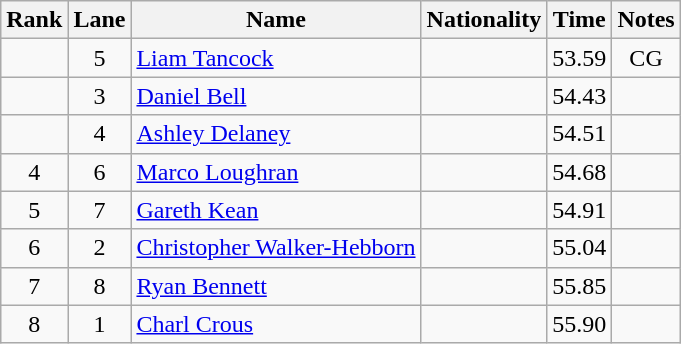<table class="wikitable sortable" style="text-align:center">
<tr>
<th>Rank</th>
<th>Lane</th>
<th>Name</th>
<th>Nationality</th>
<th>Time</th>
<th>Notes</th>
</tr>
<tr>
<td></td>
<td>5</td>
<td align=left><a href='#'>Liam Tancock</a></td>
<td align=left></td>
<td>53.59</td>
<td>CG</td>
</tr>
<tr>
<td></td>
<td>3</td>
<td align=left><a href='#'>Daniel Bell</a></td>
<td align=left></td>
<td>54.43</td>
<td></td>
</tr>
<tr>
<td></td>
<td>4</td>
<td align=left><a href='#'>Ashley Delaney</a></td>
<td align=left></td>
<td>54.51</td>
<td></td>
</tr>
<tr>
<td>4</td>
<td>6</td>
<td align=left><a href='#'>Marco Loughran</a></td>
<td align=left></td>
<td>54.68</td>
<td></td>
</tr>
<tr>
<td>5</td>
<td>7</td>
<td align=left><a href='#'>Gareth Kean</a></td>
<td align=left></td>
<td>54.91</td>
<td></td>
</tr>
<tr>
<td>6</td>
<td>2</td>
<td align=left><a href='#'>Christopher Walker-Hebborn</a></td>
<td align=left></td>
<td>55.04</td>
<td></td>
</tr>
<tr>
<td>7</td>
<td>8</td>
<td align=left><a href='#'>Ryan Bennett</a></td>
<td align=left></td>
<td>55.85</td>
<td></td>
</tr>
<tr>
<td>8</td>
<td>1</td>
<td align=left><a href='#'>Charl Crous</a></td>
<td align=left></td>
<td>55.90</td>
<td></td>
</tr>
</table>
